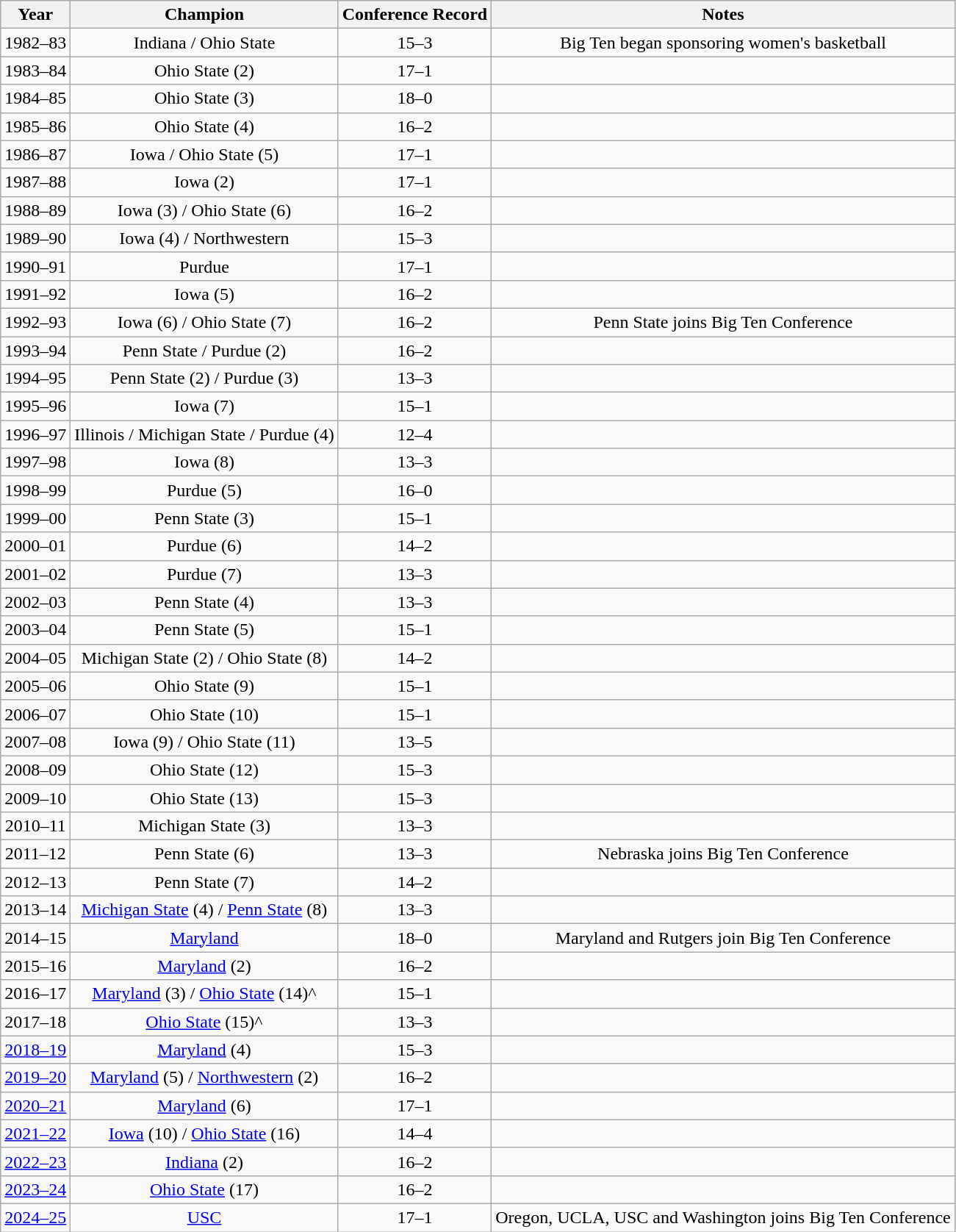<table class="wikitable" style="text-align: center;">
<tr>
<th>Year</th>
<th>Champion</th>
<th>Conference Record</th>
<th>Notes</th>
</tr>
<tr>
<td>1982–83</td>
<td>Indiana / Ohio State</td>
<td>15–3</td>
<td>Big Ten began sponsoring women's basketball</td>
</tr>
<tr>
<td>1983–84</td>
<td>Ohio State (2)</td>
<td>17–1</td>
<td></td>
</tr>
<tr>
<td>1984–85</td>
<td>Ohio State (3)</td>
<td>18–0</td>
<td></td>
</tr>
<tr>
<td>1985–86</td>
<td>Ohio State (4)</td>
<td>16–2</td>
<td></td>
</tr>
<tr>
<td>1986–87</td>
<td>Iowa / Ohio State (5)</td>
<td>17–1</td>
<td></td>
</tr>
<tr>
<td>1987–88</td>
<td>Iowa (2)</td>
<td>17–1</td>
<td></td>
</tr>
<tr>
<td>1988–89</td>
<td>Iowa (3) / Ohio State (6)</td>
<td>16–2</td>
<td></td>
</tr>
<tr>
<td>1989–90</td>
<td>Iowa (4) / Northwestern</td>
<td>15–3</td>
<td></td>
</tr>
<tr>
<td>1990–91</td>
<td>Purdue</td>
<td>17–1</td>
<td></td>
</tr>
<tr>
<td>1991–92</td>
<td>Iowa (5)</td>
<td>16–2</td>
<td></td>
</tr>
<tr>
<td>1992–93</td>
<td>Iowa (6) / Ohio State (7)</td>
<td>16–2</td>
<td>Penn State joins Big Ten Conference</td>
</tr>
<tr>
<td>1993–94</td>
<td>Penn State / Purdue (2)</td>
<td>16–2</td>
<td></td>
</tr>
<tr>
<td>1994–95</td>
<td>Penn State (2) / Purdue (3)</td>
<td>13–3</td>
<td></td>
</tr>
<tr>
<td>1995–96</td>
<td>Iowa (7)</td>
<td>15–1</td>
<td></td>
</tr>
<tr>
<td>1996–97</td>
<td>Illinois / Michigan State / Purdue (4)</td>
<td>12–4</td>
<td></td>
</tr>
<tr>
<td>1997–98</td>
<td>Iowa (8)</td>
<td>13–3</td>
<td></td>
</tr>
<tr>
<td>1998–99</td>
<td>Purdue (5)</td>
<td>16–0</td>
<td></td>
</tr>
<tr>
<td>1999–00</td>
<td>Penn State (3)</td>
<td>15–1</td>
<td></td>
</tr>
<tr>
<td>2000–01</td>
<td>Purdue (6)</td>
<td>14–2</td>
<td></td>
</tr>
<tr>
<td>2001–02</td>
<td>Purdue (7)</td>
<td>13–3</td>
<td></td>
</tr>
<tr>
<td>2002–03</td>
<td>Penn State (4)</td>
<td>13–3</td>
<td></td>
</tr>
<tr>
<td>2003–04</td>
<td>Penn State (5)</td>
<td>15–1</td>
<td></td>
</tr>
<tr>
<td>2004–05</td>
<td>Michigan State (2) / Ohio State (8)</td>
<td>14–2</td>
<td></td>
</tr>
<tr>
<td>2005–06</td>
<td>Ohio State (9)</td>
<td>15–1</td>
<td></td>
</tr>
<tr>
<td>2006–07</td>
<td>Ohio State (10)</td>
<td>15–1</td>
<td></td>
</tr>
<tr>
<td>2007–08</td>
<td>Iowa (9) / Ohio State (11)</td>
<td>13–5</td>
<td></td>
</tr>
<tr>
<td>2008–09</td>
<td>Ohio State (12)</td>
<td>15–3</td>
<td></td>
</tr>
<tr>
<td>2009–10</td>
<td>Ohio State (13)</td>
<td>15–3</td>
<td></td>
</tr>
<tr>
<td>2010–11</td>
<td>Michigan State (3)</td>
<td>13–3</td>
<td></td>
</tr>
<tr>
<td>2011–12</td>
<td>Penn State (6)</td>
<td>13–3</td>
<td>Nebraska joins Big Ten Conference</td>
</tr>
<tr>
<td>2012–13</td>
<td>Penn State (7)</td>
<td>14–2</td>
<td></td>
</tr>
<tr>
<td>2013–14</td>
<td><a href='#'>Michigan State</a> (4) / <a href='#'>Penn State</a> (8)</td>
<td>13–3</td>
<td></td>
</tr>
<tr>
<td>2014–15</td>
<td><a href='#'>Maryland</a></td>
<td>18–0</td>
<td>Maryland and Rutgers join Big Ten Conference</td>
</tr>
<tr>
<td>2015–16</td>
<td><a href='#'>Maryland</a> (2)</td>
<td>16–2</td>
<td></td>
</tr>
<tr>
<td>2016–17</td>
<td><a href='#'>Maryland</a> (3) / <a href='#'>Ohio State</a> (14)^</td>
<td>15–1</td>
<td></td>
</tr>
<tr>
<td>2017–18</td>
<td><a href='#'>Ohio State</a> (15)^</td>
<td>13–3</td>
<td></td>
</tr>
<tr>
<td><a href='#'>2018–19</a></td>
<td><a href='#'>Maryland</a> (4)</td>
<td>15–3</td>
<td></td>
</tr>
<tr>
<td><a href='#'>2019–20</a></td>
<td><a href='#'>Maryland</a> (5) / <a href='#'>Northwestern</a> (2)</td>
<td>16–2</td>
<td></td>
</tr>
<tr>
<td><a href='#'>2020–21</a></td>
<td><a href='#'>Maryland</a> (6)</td>
<td>17–1</td>
<td></td>
</tr>
<tr>
<td><a href='#'>2021–22</a></td>
<td><a href='#'>Iowa</a> (10) / <a href='#'>Ohio State</a> (16)</td>
<td>14–4</td>
<td></td>
</tr>
<tr>
<td><a href='#'>2022–23</a></td>
<td><a href='#'>Indiana</a> (2)</td>
<td>16–2</td>
<td></td>
</tr>
<tr>
<td><a href='#'>2023–24</a></td>
<td><a href='#'>Ohio State</a> (17)</td>
<td>16–2</td>
<td></td>
</tr>
<tr>
<td><a href='#'>2024–25</a></td>
<td><a href='#'>USC</a></td>
<td>17–1</td>
<td>Oregon, UCLA, USC and Washington joins Big Ten Conference</td>
</tr>
</table>
